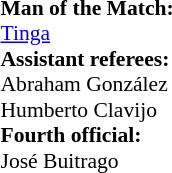<table width=50% style="font-size: 90%">
<tr>
<td><br><strong>Man of the Match:</strong>
<br> <a href='#'>Tinga</a><br><strong>Assistant referees:</strong>
<br> Abraham González
<br> Humberto Clavijo
<br><strong>Fourth official:</strong>
<br> José Buitrago</td>
</tr>
</table>
